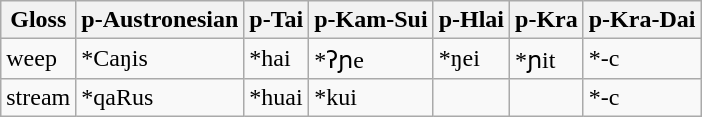<table class="wikitable">
<tr>
<th>Gloss</th>
<th>p-Austronesian</th>
<th>p-Tai</th>
<th>p-Kam-Sui</th>
<th>p-Hlai</th>
<th>p-Kra</th>
<th>p-Kra-Dai</th>
</tr>
<tr>
<td>weep</td>
<td>*Caŋis</td>
<td>*hai</td>
<td>*ʔɲe</td>
<td>*ŋei</td>
<td>*ɲit</td>
<td>*-c</td>
</tr>
<tr>
<td>stream</td>
<td>*qaRus</td>
<td>*huai</td>
<td>*kui</td>
<td></td>
<td></td>
<td>*-c</td>
</tr>
</table>
